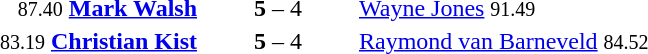<table style="text-align:center">
<tr>
<th width=223></th>
<th width=100></th>
<th width=223></th>
</tr>
<tr>
<td align=right><small><span>87.40</span></small> <strong><a href='#'>Mark Walsh</a></strong> </td>
<td><strong>5</strong> – 4</td>
<td align=left> <a href='#'>Wayne Jones</a> <small><span>91.49</span></small></td>
</tr>
<tr>
<td align=right><small><span>83.19</span></small> <strong><a href='#'>Christian Kist</a></strong> </td>
<td><strong>5</strong> – 4</td>
<td align=left> <a href='#'>Raymond van Barneveld</a> <small><span>84.52</span></small></td>
</tr>
</table>
